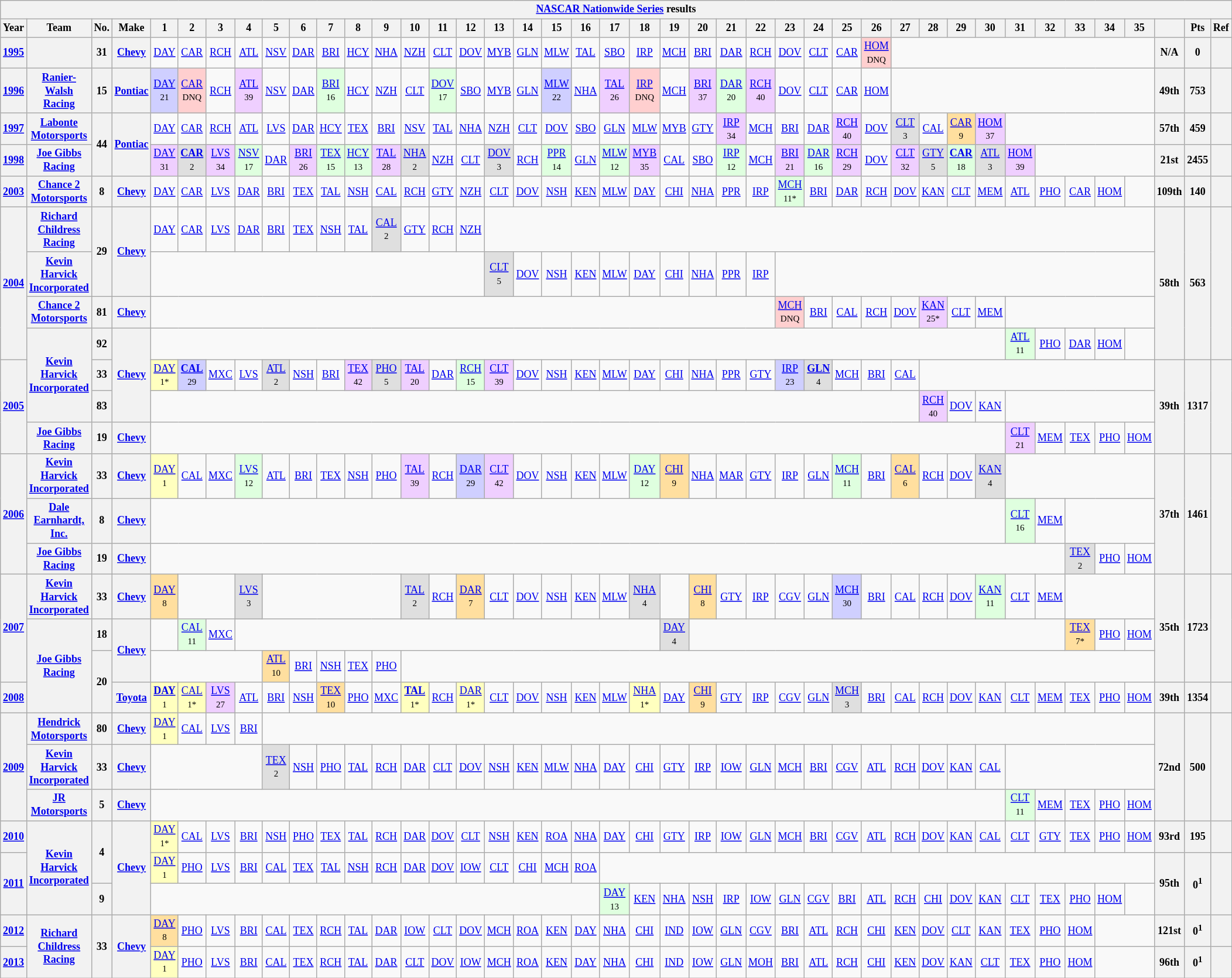<table class="wikitable" style="text-align:center; font-size:75%">
<tr>
<th colspan=42><a href='#'>NASCAR Nationwide Series</a> results</th>
</tr>
<tr>
<th>Year</th>
<th>Team</th>
<th>No.</th>
<th>Make</th>
<th>1</th>
<th>2</th>
<th>3</th>
<th>4</th>
<th>5</th>
<th>6</th>
<th>7</th>
<th>8</th>
<th>9</th>
<th>10</th>
<th>11</th>
<th>12</th>
<th>13</th>
<th>14</th>
<th>15</th>
<th>16</th>
<th>17</th>
<th>18</th>
<th>19</th>
<th>20</th>
<th>21</th>
<th>22</th>
<th>23</th>
<th>24</th>
<th>25</th>
<th>26</th>
<th>27</th>
<th>28</th>
<th>29</th>
<th>30</th>
<th>31</th>
<th>32</th>
<th>33</th>
<th>34</th>
<th>35</th>
<th></th>
<th>Pts</th>
<th>Ref</th>
</tr>
<tr>
<th><a href='#'>1995</a></th>
<th></th>
<th>31</th>
<th><a href='#'>Chevy</a></th>
<td><a href='#'>DAY</a></td>
<td><a href='#'>CAR</a></td>
<td><a href='#'>RCH</a></td>
<td><a href='#'>ATL</a></td>
<td><a href='#'>NSV</a></td>
<td><a href='#'>DAR</a></td>
<td><a href='#'>BRI</a></td>
<td><a href='#'>HCY</a></td>
<td><a href='#'>NHA</a></td>
<td><a href='#'>NZH</a></td>
<td><a href='#'>CLT</a></td>
<td><a href='#'>DOV</a></td>
<td><a href='#'>MYB</a></td>
<td><a href='#'>GLN</a></td>
<td><a href='#'>MLW</a></td>
<td><a href='#'>TAL</a></td>
<td><a href='#'>SBO</a></td>
<td><a href='#'>IRP</a></td>
<td><a href='#'>MCH</a></td>
<td><a href='#'>BRI</a></td>
<td><a href='#'>DAR</a></td>
<td><a href='#'>RCH</a></td>
<td><a href='#'>DOV</a></td>
<td><a href='#'>CLT</a></td>
<td><a href='#'>CAR</a></td>
<td style="background:#FFCFCF;"><a href='#'>HOM</a><br><small>DNQ</small></td>
<td colspan=9></td>
<th>N/A</th>
<th>0</th>
<th></th>
</tr>
<tr>
<th><a href='#'>1996</a></th>
<th><a href='#'>Ranier-Walsh Racing</a></th>
<th>15</th>
<th><a href='#'>Pontiac</a></th>
<td style="background:#CFCFFF;"><a href='#'>DAY</a><br><small>21</small></td>
<td style="background:#FFCFCF;"><a href='#'>CAR</a><br><small>DNQ</small></td>
<td><a href='#'>RCH</a></td>
<td style="background:#EFCFFF;"><a href='#'>ATL</a><br><small>39</small></td>
<td><a href='#'>NSV</a></td>
<td><a href='#'>DAR</a></td>
<td style="background:#DFFFDF;"><a href='#'>BRI</a><br><small>16</small></td>
<td><a href='#'>HCY</a></td>
<td><a href='#'>NZH</a></td>
<td><a href='#'>CLT</a></td>
<td style="background:#DFFFDF;"><a href='#'>DOV</a><br><small>17</small></td>
<td><a href='#'>SBO</a></td>
<td><a href='#'>MYB</a></td>
<td><a href='#'>GLN</a></td>
<td style="background:#CFCFFF;"><a href='#'>MLW</a><br><small>22</small></td>
<td><a href='#'>NHA</a></td>
<td style="background:#EFCFFF;"><a href='#'>TAL</a><br><small>26</small></td>
<td style="background:#FFCFCF;"><a href='#'>IRP</a><br><small>DNQ</small></td>
<td><a href='#'>MCH</a></td>
<td style="background:#EFCFFF;"><a href='#'>BRI</a><br><small>37</small></td>
<td style="background:#DFFFDF;"><a href='#'>DAR</a><br><small>20</small></td>
<td style="background:#EFCFFF;"><a href='#'>RCH</a><br><small>40</small></td>
<td><a href='#'>DOV</a></td>
<td><a href='#'>CLT</a></td>
<td><a href='#'>CAR</a></td>
<td><a href='#'>HOM</a></td>
<td colspan=9></td>
<th>49th</th>
<th>753</th>
<th></th>
</tr>
<tr>
<th><a href='#'>1997</a></th>
<th><a href='#'>Labonte Motorsports</a></th>
<th rowspan=2>44</th>
<th rowspan=2><a href='#'>Pontiac</a></th>
<td><a href='#'>DAY</a></td>
<td><a href='#'>CAR</a></td>
<td><a href='#'>RCH</a></td>
<td><a href='#'>ATL</a></td>
<td><a href='#'>LVS</a></td>
<td><a href='#'>DAR</a></td>
<td><a href='#'>HCY</a></td>
<td><a href='#'>TEX</a></td>
<td><a href='#'>BRI</a></td>
<td><a href='#'>NSV</a></td>
<td><a href='#'>TAL</a></td>
<td><a href='#'>NHA</a></td>
<td><a href='#'>NZH</a></td>
<td><a href='#'>CLT</a></td>
<td><a href='#'>DOV</a></td>
<td><a href='#'>SBO</a></td>
<td><a href='#'>GLN</a></td>
<td><a href='#'>MLW</a></td>
<td><a href='#'>MYB</a></td>
<td><a href='#'>GTY</a></td>
<td style="background:#EFCFFF;"><a href='#'>IRP</a><br><small>34</small></td>
<td><a href='#'>MCH</a></td>
<td><a href='#'>BRI</a></td>
<td><a href='#'>DAR</a></td>
<td style="background:#EFCFFF;"><a href='#'>RCH</a><br><small>40</small></td>
<td><a href='#'>DOV</a></td>
<td style="background:#DFDFDF;"><a href='#'>CLT</a><br><small>3</small></td>
<td><a href='#'>CAL</a></td>
<td style="background:#FFDF9F;"><a href='#'>CAR</a><br><small>9</small></td>
<td style="background:#EFCFFF;"><a href='#'>HOM</a><br><small>37</small></td>
<td colspan=5></td>
<th>57th</th>
<th>459</th>
<th></th>
</tr>
<tr>
<th><a href='#'>1998</a></th>
<th><a href='#'>Joe Gibbs Racing</a></th>
<td style="background:#EFCFFF;"><a href='#'>DAY</a><br><small>31</small></td>
<td style="background:#DFDFDF;"><strong><a href='#'>CAR</a></strong><br><small>2</small></td>
<td style="background:#EFCFFF;"><a href='#'>LVS</a><br><small>34</small></td>
<td style="background:#DFFFDF;"><a href='#'>NSV</a><br><small>17</small></td>
<td><a href='#'>DAR</a></td>
<td style="background:#EFCFFF;"><a href='#'>BRI</a><br><small>26</small></td>
<td style="background:#DFFFDF;"><a href='#'>TEX</a><br><small>15</small></td>
<td style="background:#DFFFDF;"><a href='#'>HCY</a><br><small>13</small></td>
<td style="background:#EFCFFF;"><a href='#'>TAL</a><br><small>28</small></td>
<td style="background:#DFDFDF;"><a href='#'>NHA</a><br><small>2</small></td>
<td><a href='#'>NZH</a></td>
<td><a href='#'>CLT</a></td>
<td style="background:#DFDFDF;"><a href='#'>DOV</a><br><small>3</small></td>
<td><a href='#'>RCH</a></td>
<td style="background:#DFFFDF;"><a href='#'>PPR</a><br><small>14</small></td>
<td><a href='#'>GLN</a></td>
<td style="background:#DFFFDF;"><a href='#'>MLW</a><br><small>12</small></td>
<td style="background:#EFCFFF;"><a href='#'>MYB</a><br><small>35</small></td>
<td><a href='#'>CAL</a></td>
<td><a href='#'>SBO</a></td>
<td style="background:#DFFFDF;"><a href='#'>IRP</a><br><small>12</small></td>
<td><a href='#'>MCH</a></td>
<td style="background:#EFCFFF;"><a href='#'>BRI</a><br><small>21</small></td>
<td style="background:#DFFFDF;"><a href='#'>DAR</a><br><small>16</small></td>
<td style="background:#EFCFFF;"><a href='#'>RCH</a><br><small>29</small></td>
<td><a href='#'>DOV</a></td>
<td style="background:#EFCFFF;"><a href='#'>CLT</a><br><small>32</small></td>
<td style="background:#DFDFDF;"><a href='#'>GTY</a><br><small>5</small></td>
<td style="background:#DFFFDF;"><strong><a href='#'>CAR</a></strong><br><small>18</small></td>
<td style="background:#DFDFDF;"><a href='#'>ATL</a><br><small>3</small></td>
<td style="background:#EFCFFF;"><a href='#'>HOM</a><br><small>39</small></td>
<td colspan=4></td>
<th>21st</th>
<th>2455</th>
<th></th>
</tr>
<tr>
<th><a href='#'>2003</a></th>
<th><a href='#'>Chance 2 Motorsports</a></th>
<th>8</th>
<th><a href='#'>Chevy</a></th>
<td><a href='#'>DAY</a></td>
<td><a href='#'>CAR</a></td>
<td><a href='#'>LVS</a></td>
<td><a href='#'>DAR</a></td>
<td><a href='#'>BRI</a></td>
<td><a href='#'>TEX</a></td>
<td><a href='#'>TAL</a></td>
<td><a href='#'>NSH</a></td>
<td><a href='#'>CAL</a></td>
<td><a href='#'>RCH</a></td>
<td><a href='#'>GTY</a></td>
<td><a href='#'>NZH</a></td>
<td><a href='#'>CLT</a></td>
<td><a href='#'>DOV</a></td>
<td><a href='#'>NSH</a></td>
<td><a href='#'>KEN</a></td>
<td><a href='#'>MLW</a></td>
<td><a href='#'>DAY</a></td>
<td><a href='#'>CHI</a></td>
<td><a href='#'>NHA</a></td>
<td><a href='#'>PPR</a></td>
<td><a href='#'>IRP</a></td>
<td style="background:#DFFFDF;"><a href='#'>MCH</a><br><small>11*</small></td>
<td><a href='#'>BRI</a></td>
<td><a href='#'>DAR</a></td>
<td><a href='#'>RCH</a></td>
<td><a href='#'>DOV</a></td>
<td><a href='#'>KAN</a></td>
<td><a href='#'>CLT</a></td>
<td><a href='#'>MEM</a></td>
<td><a href='#'>ATL</a></td>
<td><a href='#'>PHO</a></td>
<td><a href='#'>CAR</a></td>
<td><a href='#'>HOM</a></td>
<td></td>
<th>109th</th>
<th>140</th>
<th></th>
</tr>
<tr>
<th rowspan=4><a href='#'>2004</a></th>
<th><a href='#'>Richard Childress Racing</a></th>
<th rowspan=2>29</th>
<th rowspan=2><a href='#'>Chevy</a></th>
<td><a href='#'>DAY</a></td>
<td><a href='#'>CAR</a></td>
<td><a href='#'>LVS</a></td>
<td><a href='#'>DAR</a></td>
<td><a href='#'>BRI</a></td>
<td><a href='#'>TEX</a></td>
<td><a href='#'>NSH</a></td>
<td><a href='#'>TAL</a></td>
<td style="background:#DFDFDF;"><a href='#'>CAL</a><br><small>2</small></td>
<td><a href='#'>GTY</a></td>
<td><a href='#'>RCH</a></td>
<td><a href='#'>NZH</a></td>
<td colspan=23></td>
<th rowspan=4>58th</th>
<th rowspan=4>563</th>
<th rowspan=4></th>
</tr>
<tr>
<th><a href='#'>Kevin Harvick Incorporated</a></th>
<td colspan=12></td>
<td style="background:#DFDFDF;"><a href='#'>CLT</a><br><small>5</small></td>
<td><a href='#'>DOV</a></td>
<td><a href='#'>NSH</a></td>
<td><a href='#'>KEN</a></td>
<td><a href='#'>MLW</a></td>
<td><a href='#'>DAY</a></td>
<td><a href='#'>CHI</a></td>
<td><a href='#'>NHA</a></td>
<td><a href='#'>PPR</a></td>
<td><a href='#'>IRP</a></td>
<td colspan=13></td>
</tr>
<tr>
<th><a href='#'>Chance 2 Motorsports</a></th>
<th>81</th>
<th><a href='#'>Chevy</a></th>
<td colspan=22></td>
<td style="background:#FFCFCF;"><a href='#'>MCH</a><br><small>DNQ</small></td>
<td><a href='#'>BRI</a></td>
<td><a href='#'>CAL</a></td>
<td><a href='#'>RCH</a></td>
<td><a href='#'>DOV</a></td>
<td style="background:#EFCFFF;"><a href='#'>KAN</a><br><small>25*</small></td>
<td><a href='#'>CLT</a></td>
<td><a href='#'>MEM</a></td>
<td colspan=5></td>
</tr>
<tr>
<th rowspan=3><a href='#'>Kevin Harvick Incorporated</a></th>
<th>92</th>
<th rowspan=3><a href='#'>Chevy</a></th>
<td colspan=30></td>
<td style="background:#DFFFDF;"><a href='#'>ATL</a><br><small>11</small></td>
<td><a href='#'>PHO</a></td>
<td><a href='#'>DAR</a></td>
<td><a href='#'>HOM</a></td>
<td></td>
</tr>
<tr>
<th rowspan=3><a href='#'>2005</a></th>
<th>33</th>
<td style="background:#FFFFBF;"><a href='#'>DAY</a><br><small>1*</small></td>
<td style="background:#CFCFFF;"><strong><a href='#'>CAL</a></strong><br><small>29</small></td>
<td><a href='#'>MXC</a></td>
<td><a href='#'>LVS</a></td>
<td style="background:#DFDFDF;"><a href='#'>ATL</a><br><small>2</small></td>
<td><a href='#'>NSH</a></td>
<td><a href='#'>BRI</a></td>
<td style="background:#EFCFFF;"><a href='#'>TEX</a><br><small>42</small></td>
<td style="background:#DFDFDF;"><a href='#'>PHO</a><br><small>5</small></td>
<td style="background:#EFCFFF;"><a href='#'>TAL</a><br><small>20</small></td>
<td><a href='#'>DAR</a></td>
<td style="background:#DFFFDF;"><a href='#'>RCH</a><br><small>15</small></td>
<td style="background:#EFCFFF;"><a href='#'>CLT</a><br><small>39</small></td>
<td><a href='#'>DOV</a></td>
<td><a href='#'>NSH</a></td>
<td><a href='#'>KEN</a></td>
<td><a href='#'>MLW</a></td>
<td><a href='#'>DAY</a></td>
<td><a href='#'>CHI</a></td>
<td><a href='#'>NHA</a></td>
<td><a href='#'>PPR</a></td>
<td><a href='#'>GTY</a></td>
<td style="background:#CFCFFF;"><a href='#'>IRP</a><br><small>23</small></td>
<td style="background:#DFDFDF;"><strong><a href='#'>GLN</a></strong><br><small>4</small></td>
<td><a href='#'>MCH</a></td>
<td><a href='#'>BRI</a></td>
<td><a href='#'>CAL</a></td>
<td colspan=8></td>
<th rowspan=3>39th</th>
<th rowspan=3>1317</th>
<th rowspan=3></th>
</tr>
<tr>
<th>83</th>
<td colspan=27></td>
<td style="background:#EFCFFF;"><a href='#'>RCH</a><br><small>40</small></td>
<td><a href='#'>DOV</a></td>
<td><a href='#'>KAN</a></td>
<td colspan=5></td>
</tr>
<tr>
<th><a href='#'>Joe Gibbs Racing</a></th>
<th>19</th>
<th><a href='#'>Chevy</a></th>
<td colspan=30></td>
<td style="background:#EFCFFF;"><a href='#'>CLT</a><br><small>21</small></td>
<td><a href='#'>MEM</a></td>
<td><a href='#'>TEX</a></td>
<td><a href='#'>PHO</a></td>
<td><a href='#'>HOM</a></td>
</tr>
<tr>
<th rowspan=3><a href='#'>2006</a></th>
<th><a href='#'>Kevin Harvick Incorporated</a></th>
<th>33</th>
<th><a href='#'>Chevy</a></th>
<td style="background:#FFFFBF;"><a href='#'>DAY</a><br><small>1</small></td>
<td><a href='#'>CAL</a></td>
<td><a href='#'>MXC</a></td>
<td style="background:#DFFFDF;"><a href='#'>LVS</a><br><small>12</small></td>
<td><a href='#'>ATL</a></td>
<td><a href='#'>BRI</a></td>
<td><a href='#'>TEX</a></td>
<td><a href='#'>NSH</a></td>
<td><a href='#'>PHO</a></td>
<td style="background:#EFCFFF;"><a href='#'>TAL</a><br><small>39</small></td>
<td><a href='#'>RCH</a></td>
<td style="background:#CFCFFF;"><a href='#'>DAR</a><br><small>29</small></td>
<td style="background:#EFCFFF;"><a href='#'>CLT</a><br><small>42</small></td>
<td><a href='#'>DOV</a></td>
<td><a href='#'>NSH</a></td>
<td><a href='#'>KEN</a></td>
<td><a href='#'>MLW</a></td>
<td style="background:#DFFFDF;"><a href='#'>DAY</a><br><small>12</small></td>
<td style="background:#FFDF9F;"><a href='#'>CHI</a><br><small>9</small></td>
<td><a href='#'>NHA</a></td>
<td><a href='#'>MAR</a></td>
<td><a href='#'>GTY</a></td>
<td><a href='#'>IRP</a></td>
<td><a href='#'>GLN</a></td>
<td style="background:#DFFFDF;"><a href='#'>MCH</a><br><small>11</small></td>
<td><a href='#'>BRI</a></td>
<td style="background:#FFDF9F;"><a href='#'>CAL</a><br><small>6</small></td>
<td><a href='#'>RCH</a></td>
<td><a href='#'>DOV</a></td>
<td style="background:#DFDFDF;"><a href='#'>KAN</a><br><small>4</small></td>
<td colspan=5></td>
<th rowspan=3>37th</th>
<th rowspan=3>1461</th>
<th rowspan=3></th>
</tr>
<tr>
<th><a href='#'>Dale Earnhardt, Inc.</a></th>
<th>8</th>
<th><a href='#'>Chevy</a></th>
<td colspan=30></td>
<td style="background:#DFFFDF;"><a href='#'>CLT</a><br><small>16</small></td>
<td><a href='#'>MEM</a></td>
<td colspan=3></td>
</tr>
<tr>
<th><a href='#'>Joe Gibbs Racing</a></th>
<th>19</th>
<th><a href='#'>Chevy</a></th>
<td colspan=32></td>
<td style="background:#DFDFDF;"><a href='#'>TEX</a><br><small>2</small></td>
<td><a href='#'>PHO</a></td>
<td><a href='#'>HOM</a></td>
</tr>
<tr>
<th rowspan=3><a href='#'>2007</a></th>
<th><a href='#'>Kevin Harvick Incorporated</a></th>
<th>33</th>
<th><a href='#'>Chevy</a></th>
<td style="background:#FFDF9F;"><a href='#'>DAY</a><br><small>8</small></td>
<td colspan=2></td>
<td style="background:#DFDFDF;"><a href='#'>LVS</a><br><small>3</small></td>
<td colspan=5></td>
<td style="background:#DFDFDF;"><a href='#'>TAL</a><br><small>2</small></td>
<td><a href='#'>RCH</a></td>
<td style="background:#FFDF9F;"><a href='#'>DAR</a><br><small>7</small></td>
<td><a href='#'>CLT</a></td>
<td><a href='#'>DOV</a></td>
<td><a href='#'>NSH</a></td>
<td><a href='#'>KEN</a></td>
<td><a href='#'>MLW</a></td>
<td style="background:#DFDFDF;"><a href='#'>NHA</a><br><small>4</small></td>
<td></td>
<td style="background:#FFDF9F;"><a href='#'>CHI</a><br><small>8</small></td>
<td><a href='#'>GTY</a></td>
<td><a href='#'>IRP</a></td>
<td><a href='#'>CGV</a></td>
<td><a href='#'>GLN</a></td>
<td style="background:#CFCFFF;"><a href='#'>MCH</a><br><small>30</small></td>
<td><a href='#'>BRI</a></td>
<td><a href='#'>CAL</a></td>
<td><a href='#'>RCH</a></td>
<td><a href='#'>DOV</a></td>
<td style="background:#DFFFDF;"><a href='#'>KAN</a><br><small>11</small></td>
<td><a href='#'>CLT</a></td>
<td><a href='#'>MEM</a></td>
<td colspan=3></td>
<th rowspan=3>35th</th>
<th rowspan=3>1723</th>
<th rowspan=3></th>
</tr>
<tr>
<th rowspan=3><a href='#'>Joe Gibbs Racing</a></th>
<th>18</th>
<th rowspan=2><a href='#'>Chevy</a></th>
<td></td>
<td style="background:#DFFFDF;"><a href='#'>CAL</a><br><small>11</small></td>
<td><a href='#'>MXC</a></td>
<td colspan=15></td>
<td style="background:#DFDFDF;"><a href='#'>DAY</a><br><small>4</small></td>
<td colspan=13></td>
<td style="background:#FFDF9F;"><a href='#'>TEX</a><br><small>7*</small></td>
<td><a href='#'>PHO</a></td>
<td><a href='#'>HOM</a></td>
</tr>
<tr>
<th rowspan=2>20</th>
<td colspan=4></td>
<td style="background:#FFDF9F;"><a href='#'>ATL</a><br><small>10</small></td>
<td><a href='#'>BRI</a></td>
<td><a href='#'>NSH</a></td>
<td><a href='#'>TEX</a></td>
<td><a href='#'>PHO</a></td>
<td colspan=26></td>
</tr>
<tr>
<th><a href='#'>2008</a></th>
<th><a href='#'>Toyota</a></th>
<td style="background:#FFFFBF;"><strong><a href='#'>DAY</a></strong><br><small>1</small></td>
<td style="background:#FFFFBF;"><a href='#'>CAL</a><br><small>1*</small></td>
<td style="background:#EFCFFF;"><a href='#'>LVS</a><br><small>27</small></td>
<td><a href='#'>ATL</a></td>
<td><a href='#'>BRI</a></td>
<td><a href='#'>NSH</a></td>
<td style="background:#FFDF9F;"><a href='#'>TEX</a><br><small>10</small></td>
<td><a href='#'>PHO</a></td>
<td><a href='#'>MXC</a></td>
<td style="background:#FFFFBF;"><strong><a href='#'>TAL</a></strong><br><small>1*</small></td>
<td><a href='#'>RCH</a></td>
<td style="background:#FFFFBF;"><a href='#'>DAR</a><br><small>1*</small></td>
<td><a href='#'>CLT</a></td>
<td><a href='#'>DOV</a></td>
<td><a href='#'>NSH</a></td>
<td><a href='#'>KEN</a></td>
<td><a href='#'>MLW</a></td>
<td style="background:#FFFFBF;"><a href='#'>NHA</a><br><small>1*</small></td>
<td><a href='#'>DAY</a></td>
<td style="background:#FFDF9F;"><a href='#'>CHI</a><br><small>9</small></td>
<td><a href='#'>GTY</a></td>
<td><a href='#'>IRP</a></td>
<td><a href='#'>CGV</a></td>
<td><a href='#'>GLN</a></td>
<td style="background:#DFDFDF;"><a href='#'>MCH</a><br><small>3</small></td>
<td><a href='#'>BRI</a></td>
<td><a href='#'>CAL</a></td>
<td><a href='#'>RCH</a></td>
<td><a href='#'>DOV</a></td>
<td><a href='#'>KAN</a></td>
<td><a href='#'>CLT</a></td>
<td><a href='#'>MEM</a></td>
<td><a href='#'>TEX</a></td>
<td><a href='#'>PHO</a></td>
<td><a href='#'>HOM</a></td>
<th>39th</th>
<th>1354</th>
<th></th>
</tr>
<tr>
<th rowspan=3><a href='#'>2009</a></th>
<th><a href='#'>Hendrick Motorsports</a></th>
<th>80</th>
<th><a href='#'>Chevy</a></th>
<td style="background:#FFFFBF;"><a href='#'>DAY</a><br><small>1</small></td>
<td><a href='#'>CAL</a></td>
<td><a href='#'>LVS</a></td>
<td><a href='#'>BRI</a></td>
<td colspan=31></td>
<th rowspan=3>72nd</th>
<th rowspan=3>500</th>
<th rowspan=3></th>
</tr>
<tr>
<th><a href='#'>Kevin Harvick Incorporated</a></th>
<th>33</th>
<th><a href='#'>Chevy</a></th>
<td colspan=4></td>
<td style="background:#DFDFDF;"><a href='#'>TEX</a><br><small>2</small></td>
<td><a href='#'>NSH</a></td>
<td><a href='#'>PHO</a></td>
<td><a href='#'>TAL</a></td>
<td><a href='#'>RCH</a></td>
<td><a href='#'>DAR</a></td>
<td><a href='#'>CLT</a></td>
<td><a href='#'>DOV</a></td>
<td><a href='#'>NSH</a></td>
<td><a href='#'>KEN</a></td>
<td><a href='#'>MLW</a></td>
<td><a href='#'>NHA</a></td>
<td><a href='#'>DAY</a></td>
<td><a href='#'>CHI</a></td>
<td><a href='#'>GTY</a></td>
<td><a href='#'>IRP</a></td>
<td><a href='#'>IOW</a></td>
<td><a href='#'>GLN</a></td>
<td><a href='#'>MCH</a></td>
<td><a href='#'>BRI</a></td>
<td><a href='#'>CGV</a></td>
<td><a href='#'>ATL</a></td>
<td><a href='#'>RCH</a></td>
<td><a href='#'>DOV</a></td>
<td><a href='#'>KAN</a></td>
<td><a href='#'>CAL</a></td>
<td colspan=5></td>
</tr>
<tr>
<th><a href='#'>JR Motorsports</a></th>
<th>5</th>
<th><a href='#'>Chevy</a></th>
<td colspan=30></td>
<td style="background:#DFFFDF;"><a href='#'>CLT</a><br><small>11</small></td>
<td><a href='#'>MEM</a></td>
<td><a href='#'>TEX</a></td>
<td><a href='#'>PHO</a></td>
<td><a href='#'>HOM</a></td>
</tr>
<tr>
<th><a href='#'>2010</a></th>
<th rowspan=3><a href='#'>Kevin Harvick Incorporated</a></th>
<th rowspan=2>4</th>
<th rowspan=3><a href='#'>Chevy</a></th>
<td style="background:#FFFFBF;"><a href='#'>DAY</a><br><small>1*</small></td>
<td><a href='#'>CAL</a></td>
<td><a href='#'>LVS</a></td>
<td><a href='#'>BRI</a></td>
<td><a href='#'>NSH</a></td>
<td><a href='#'>PHO</a></td>
<td><a href='#'>TEX</a></td>
<td><a href='#'>TAL</a></td>
<td><a href='#'>RCH</a></td>
<td><a href='#'>DAR</a></td>
<td><a href='#'>DOV</a></td>
<td><a href='#'>CLT</a></td>
<td><a href='#'>NSH</a></td>
<td><a href='#'>KEN</a></td>
<td><a href='#'>ROA</a></td>
<td><a href='#'>NHA</a></td>
<td><a href='#'>DAY</a></td>
<td><a href='#'>CHI</a></td>
<td><a href='#'>GTY</a></td>
<td><a href='#'>IRP</a></td>
<td><a href='#'>IOW</a></td>
<td><a href='#'>GLN</a></td>
<td><a href='#'>MCH</a></td>
<td><a href='#'>BRI</a></td>
<td><a href='#'>CGV</a></td>
<td><a href='#'>ATL</a></td>
<td><a href='#'>RCH</a></td>
<td><a href='#'>DOV</a></td>
<td><a href='#'>KAN</a></td>
<td><a href='#'>CAL</a></td>
<td><a href='#'>CLT</a></td>
<td><a href='#'>GTY</a></td>
<td><a href='#'>TEX</a></td>
<td><a href='#'>PHO</a></td>
<td><a href='#'>HOM</a></td>
<th>93rd</th>
<th>195</th>
<th></th>
</tr>
<tr>
<th rowspan=2><a href='#'>2011</a></th>
<td style="background:#FFFFBF;"><a href='#'>DAY</a><br><small>1</small></td>
<td><a href='#'>PHO</a></td>
<td><a href='#'>LVS</a></td>
<td><a href='#'>BRI</a></td>
<td><a href='#'>CAL</a></td>
<td><a href='#'>TEX</a></td>
<td><a href='#'>TAL</a></td>
<td><a href='#'>NSH</a></td>
<td><a href='#'>RCH</a></td>
<td><a href='#'>DAR</a></td>
<td><a href='#'>DOV</a></td>
<td><a href='#'>IOW</a></td>
<td><a href='#'>CLT</a></td>
<td><a href='#'>CHI</a></td>
<td><a href='#'>MCH</a></td>
<td><a href='#'>ROA</a></td>
<td colspan=19></td>
<th rowspan=2>95th</th>
<th rowspan=2>0<sup>1</sup></th>
<th rowspan=2></th>
</tr>
<tr>
<th>9</th>
<td colspan=16></td>
<td style="background:#DFFFDF;"><a href='#'>DAY</a><br><small>13</small></td>
<td><a href='#'>KEN</a></td>
<td><a href='#'>NHA</a></td>
<td><a href='#'>NSH</a></td>
<td><a href='#'>IRP</a></td>
<td><a href='#'>IOW</a></td>
<td><a href='#'>GLN</a></td>
<td><a href='#'>CGV</a></td>
<td><a href='#'>BRI</a></td>
<td><a href='#'>ATL</a></td>
<td><a href='#'>RCH</a></td>
<td><a href='#'>CHI</a></td>
<td><a href='#'>DOV</a></td>
<td><a href='#'>KAN</a></td>
<td><a href='#'>CLT</a></td>
<td><a href='#'>TEX</a></td>
<td><a href='#'>PHO</a></td>
<td><a href='#'>HOM</a></td>
<td></td>
</tr>
<tr>
<th><a href='#'>2012</a></th>
<th rowspan=2><a href='#'>Richard Childress Racing</a></th>
<th rowspan=2>33</th>
<th rowspan=2><a href='#'>Chevy</a></th>
<td style="background:#FFDF9F;"><a href='#'>DAY</a><br><small>8</small></td>
<td><a href='#'>PHO</a></td>
<td><a href='#'>LVS</a></td>
<td><a href='#'>BRI</a></td>
<td><a href='#'>CAL</a></td>
<td><a href='#'>TEX</a></td>
<td><a href='#'>RCH</a></td>
<td><a href='#'>TAL</a></td>
<td><a href='#'>DAR</a></td>
<td><a href='#'>IOW</a></td>
<td><a href='#'>CLT</a></td>
<td><a href='#'>DOV</a></td>
<td><a href='#'>MCH</a></td>
<td><a href='#'>ROA</a></td>
<td><a href='#'>KEN</a></td>
<td><a href='#'>DAY</a></td>
<td><a href='#'>NHA</a></td>
<td><a href='#'>CHI</a></td>
<td><a href='#'>IND</a></td>
<td><a href='#'>IOW</a></td>
<td><a href='#'>GLN</a></td>
<td><a href='#'>CGV</a></td>
<td><a href='#'>BRI</a></td>
<td><a href='#'>ATL</a></td>
<td><a href='#'>RCH</a></td>
<td><a href='#'>CHI</a></td>
<td><a href='#'>KEN</a></td>
<td><a href='#'>DOV</a></td>
<td><a href='#'>CLT</a></td>
<td><a href='#'>KAN</a></td>
<td><a href='#'>TEX</a></td>
<td><a href='#'>PHO</a></td>
<td><a href='#'>HOM</a></td>
<td colspan=2></td>
<th>121st</th>
<th>0<sup>1</sup></th>
<th></th>
</tr>
<tr>
<th><a href='#'>2013</a></th>
<td style="background:#FFFFBF;"><a href='#'>DAY</a><br><small>1</small></td>
<td><a href='#'>PHO</a></td>
<td><a href='#'>LVS</a></td>
<td><a href='#'>BRI</a></td>
<td><a href='#'>CAL</a></td>
<td><a href='#'>TEX</a></td>
<td><a href='#'>RCH</a></td>
<td><a href='#'>TAL</a></td>
<td><a href='#'>DAR</a></td>
<td><a href='#'>CLT</a></td>
<td><a href='#'>DOV</a></td>
<td><a href='#'>IOW</a></td>
<td><a href='#'>MCH</a></td>
<td><a href='#'>ROA</a></td>
<td><a href='#'>KEN</a></td>
<td><a href='#'>DAY</a></td>
<td><a href='#'>NHA</a></td>
<td><a href='#'>CHI</a></td>
<td><a href='#'>IND</a></td>
<td><a href='#'>IOW</a></td>
<td><a href='#'>GLN</a></td>
<td><a href='#'>MOH</a></td>
<td><a href='#'>BRI</a></td>
<td><a href='#'>ATL</a></td>
<td><a href='#'>RCH</a></td>
<td><a href='#'>CHI</a></td>
<td><a href='#'>KEN</a></td>
<td><a href='#'>DOV</a></td>
<td><a href='#'>KAN</a></td>
<td><a href='#'>CLT</a></td>
<td><a href='#'>TEX</a></td>
<td><a href='#'>PHO</a></td>
<td><a href='#'>HOM</a></td>
<td colspan=2></td>
<th>96th</th>
<th>0<sup>1</sup></th>
<th></th>
</tr>
</table>
